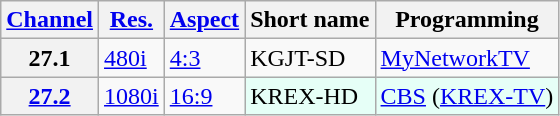<table class="wikitable">
<tr>
<th scope = "col"><a href='#'>Channel</a></th>
<th scope = "col"><a href='#'>Res.</a></th>
<th scope = "col"><a href='#'>Aspect</a></th>
<th scope = "col">Short name</th>
<th scope = "col">Programming</th>
</tr>
<tr>
<th scope = "row">27.1</th>
<td><a href='#'>480i</a></td>
<td><a href='#'>4:3</a></td>
<td>KGJT-SD</td>
<td><a href='#'>MyNetworkTV</a></td>
</tr>
<tr>
<th scope = "row"><a href='#'>27.2</a></th>
<td><a href='#'>1080i</a></td>
<td><a href='#'>16:9</a></td>
<td style="background-color: #E6FFF7;">KREX-HD</td>
<td style="background-color: #E6FFF7;"><a href='#'>CBS</a> (<a href='#'>KREX-TV</a>)</td>
</tr>
</table>
